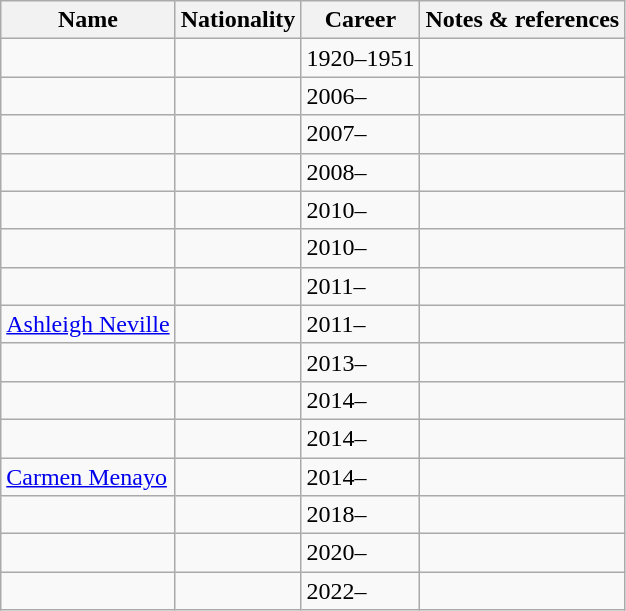<table class="wikitable sortable">
<tr>
<th>Name</th>
<th>Nationality</th>
<th>Career</th>
<th>Notes & references</th>
</tr>
<tr>
<td></td>
<td></td>
<td>1920–1951</td>
<td></td>
</tr>
<tr>
<td></td>
<td></td>
<td>2006–</td>
<td></td>
</tr>
<tr>
<td></td>
<td></td>
<td>2007–</td>
<td></td>
</tr>
<tr>
<td></td>
<td></td>
<td>2008–</td>
<td></td>
</tr>
<tr>
<td></td>
<td></td>
<td>2010–</td>
<td></td>
</tr>
<tr>
<td></td>
<td></td>
<td>2010–</td>
<td></td>
</tr>
<tr>
<td></td>
<td></td>
<td>2011–</td>
<td></td>
</tr>
<tr>
<td><a href='#'>Ashleigh Neville</a></td>
<td></td>
<td>2011–</td>
<td></td>
</tr>
<tr>
<td></td>
<td></td>
<td>2013–</td>
<td></td>
</tr>
<tr>
<td></td>
<td></td>
<td>2014–</td>
<td></td>
</tr>
<tr>
<td></td>
<td></td>
<td>2014–</td>
<td></td>
</tr>
<tr>
<td><a href='#'>Carmen Menayo</a></td>
<td></td>
<td>2014–</td>
<td></td>
</tr>
<tr>
<td></td>
<td></td>
<td>2018–</td>
<td></td>
</tr>
<tr>
<td></td>
<td></td>
<td>2020–</td>
<td></td>
</tr>
<tr>
<td></td>
<td></td>
<td>2022–</td>
<td></td>
</tr>
</table>
